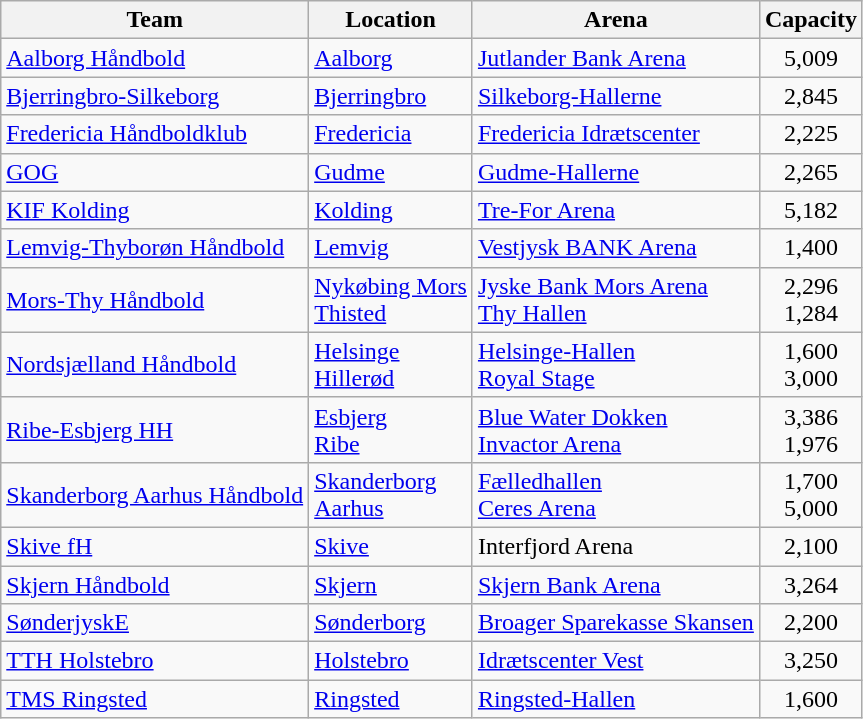<table class="wikitable sortable" style="text-align: left;">
<tr>
<th>Team</th>
<th>Location</th>
<th>Arena</th>
<th>Capacity</th>
</tr>
<tr>
<td><a href='#'>Aalborg Håndbold</a></td>
<td><a href='#'>Aalborg</a></td>
<td><a href='#'>Jutlander Bank Arena</a></td>
<td align="center">5,009</td>
</tr>
<tr>
<td><a href='#'>Bjerringbro-Silkeborg</a></td>
<td><a href='#'>Bjerringbro</a></td>
<td><a href='#'>Silkeborg-Hallerne</a></td>
<td align="center">2,845</td>
</tr>
<tr>
<td><a href='#'>Fredericia Håndboldklub</a></td>
<td><a href='#'>Fredericia</a></td>
<td><a href='#'>Fredericia Idrætscenter</a></td>
<td align="center">2,225</td>
</tr>
<tr>
<td><a href='#'>GOG</a></td>
<td><a href='#'>Gudme</a></td>
<td><a href='#'>Gudme-Hallerne</a></td>
<td align="center">2,265</td>
</tr>
<tr>
<td><a href='#'>KIF Kolding</a></td>
<td><a href='#'>Kolding</a></td>
<td><a href='#'>Tre-For Arena</a></td>
<td align="center">5,182</td>
</tr>
<tr>
<td><a href='#'>Lemvig-Thyborøn Håndbold</a></td>
<td><a href='#'>Lemvig</a></td>
<td><a href='#'>Vestjysk BANK Arena</a></td>
<td align="center">1,400</td>
</tr>
<tr>
<td><a href='#'>Mors-Thy Håndbold</a></td>
<td><a href='#'>Nykøbing Mors</a><br><a href='#'>Thisted</a></td>
<td><a href='#'>Jyske Bank Mors Arena</a><br><a href='#'>Thy Hallen</a></td>
<td align="center">2,296<br>1,284</td>
</tr>
<tr>
<td><a href='#'>Nordsjælland Håndbold</a></td>
<td><a href='#'>Helsinge</a><br><a href='#'>Hillerød</a></td>
<td><a href='#'>Helsinge-Hallen</a><br><a href='#'>Royal Stage</a></td>
<td align="center">1,600<br>3,000</td>
</tr>
<tr>
<td><a href='#'>Ribe-Esbjerg HH</a></td>
<td><a href='#'>Esbjerg</a><br><a href='#'>Ribe</a></td>
<td><a href='#'>Blue Water Dokken</a><br><a href='#'>Invactor Arena</a></td>
<td align="center">3,386<br>1,976</td>
</tr>
<tr>
<td><a href='#'>Skanderborg Aarhus Håndbold</a></td>
<td><a href='#'>Skanderborg</a><br><a href='#'>Aarhus</a></td>
<td><a href='#'>Fælledhallen</a><br><a href='#'>Ceres Arena</a></td>
<td align="center">1,700<br>5,000</td>
</tr>
<tr>
<td><a href='#'>Skive fH</a></td>
<td><a href='#'>Skive</a></td>
<td>Interfjord Arena</td>
<td align="center">2,100</td>
</tr>
<tr>
<td><a href='#'>Skjern Håndbold</a></td>
<td><a href='#'>Skjern</a></td>
<td><a href='#'>Skjern Bank Arena</a></td>
<td align="center">3,264</td>
</tr>
<tr>
<td><a href='#'>SønderjyskE</a></td>
<td><a href='#'>Sønderborg</a></td>
<td><a href='#'>Broager Sparekasse Skansen</a></td>
<td align="center">2,200</td>
</tr>
<tr>
<td><a href='#'>TTH Holstebro</a></td>
<td><a href='#'>Holstebro</a></td>
<td><a href='#'>Idrætscenter Vest</a></td>
<td align="center">3,250</td>
</tr>
<tr>
<td><a href='#'>TMS Ringsted</a></td>
<td><a href='#'>Ringsted</a></td>
<td><a href='#'>Ringsted-Hallen</a></td>
<td align="center">1,600</td>
</tr>
</table>
